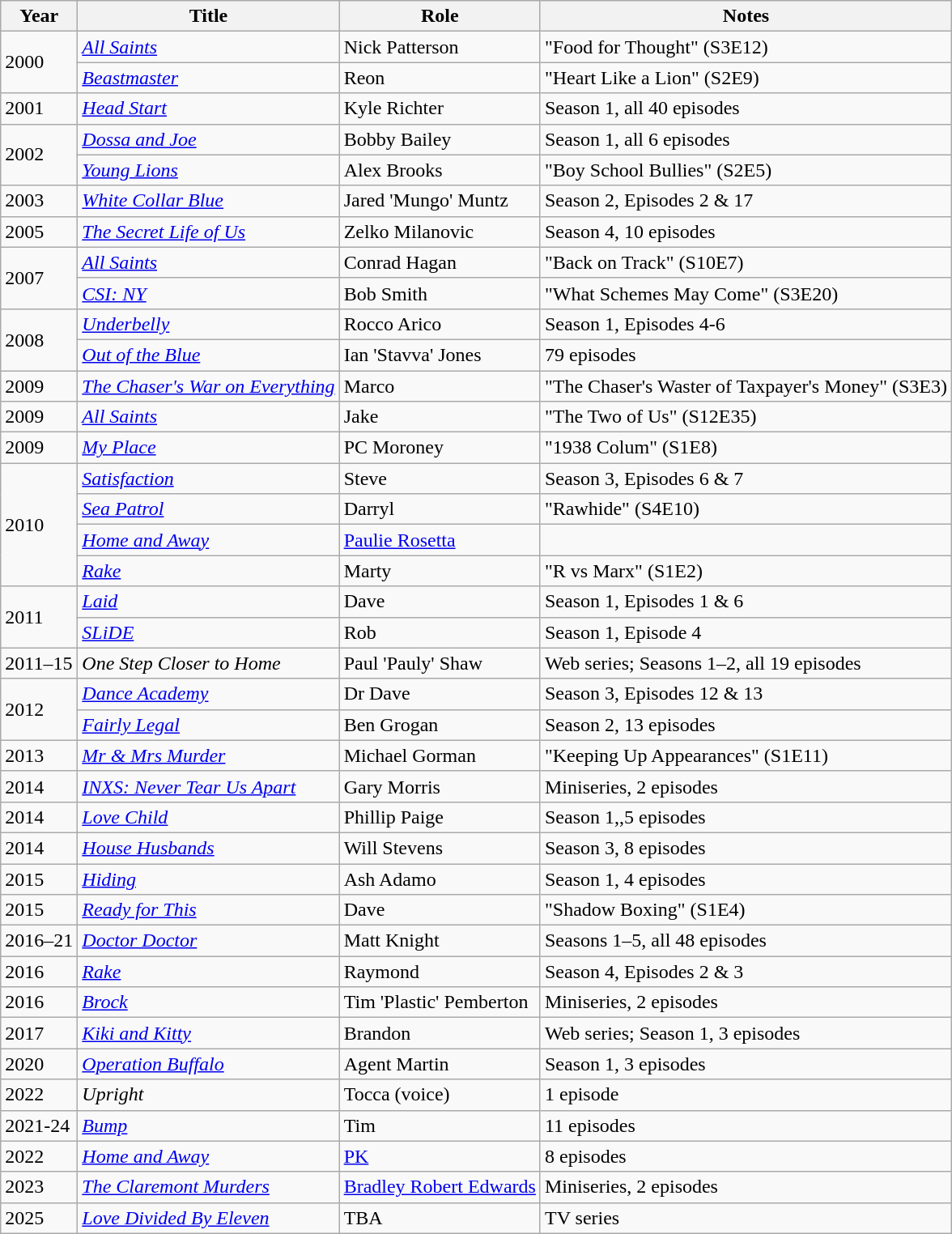<table class="wikitable plainrowheaders sortable">
<tr>
<th scope="col">Year</th>
<th scope="col">Title</th>
<th scope="col">Role</th>
<th class="unsortable">Notes</th>
</tr>
<tr>
<td rowspan="2">2000</td>
<td><em><a href='#'>All Saints</a></em></td>
<td>Nick Patterson</td>
<td>"Food for Thought" (S3E12)</td>
</tr>
<tr>
<td><em><a href='#'>Beastmaster</a></em></td>
<td>Reon</td>
<td>"Heart Like a Lion" (S2E9)</td>
</tr>
<tr>
<td>2001</td>
<td><em><a href='#'>Head Start</a></em></td>
<td>Kyle Richter</td>
<td>Season 1, all 40 episodes</td>
</tr>
<tr>
<td rowspan="2">2002</td>
<td><em><a href='#'>Dossa and Joe</a></em></td>
<td>Bobby Bailey</td>
<td>Season 1, all 6 episodes</td>
</tr>
<tr>
<td><em><a href='#'>Young Lions</a></em></td>
<td>Alex Brooks</td>
<td>"Boy School Bullies" (S2E5)</td>
</tr>
<tr>
<td>2003</td>
<td><em><a href='#'>White Collar Blue</a></em></td>
<td>Jared 'Mungo' Muntz</td>
<td>Season 2, Episodes 2 & 17</td>
</tr>
<tr>
<td>2005</td>
<td><em><a href='#'>The Secret Life of Us</a></em></td>
<td>Zelko Milanovic</td>
<td>Season 4, 10 episodes</td>
</tr>
<tr>
<td rowspan="2">2007</td>
<td><em><a href='#'>All Saints</a></em></td>
<td>Conrad Hagan</td>
<td>"Back on Track" (S10E7)</td>
</tr>
<tr>
<td><em><a href='#'>CSI: NY</a></em></td>
<td>Bob Smith</td>
<td>"What Schemes May Come" (S3E20)</td>
</tr>
<tr>
<td rowspan="2">2008</td>
<td><em><a href='#'>Underbelly</a></em></td>
<td>Rocco Arico</td>
<td>Season 1, Episodes 4-6</td>
</tr>
<tr>
<td><em><a href='#'>Out of the Blue</a></em></td>
<td>Ian 'Stavva' Jones</td>
<td>79 episodes</td>
</tr>
<tr>
<td>2009</td>
<td><em><a href='#'>The Chaser's War on Everything</a></em></td>
<td>Marco</td>
<td>"The Chaser's Waster of Taxpayer's Money" (S3E3)</td>
</tr>
<tr>
<td>2009</td>
<td><em><a href='#'>All Saints</a></em></td>
<td>Jake</td>
<td>"The Two of Us" (S12E35)</td>
</tr>
<tr>
<td>2009</td>
<td><em><a href='#'>My Place</a></em></td>
<td>PC Moroney</td>
<td>"1938 Colum" (S1E8)</td>
</tr>
<tr>
<td rowspan="4">2010</td>
<td><em><a href='#'>Satisfaction</a></em></td>
<td>Steve</td>
<td>Season 3, Episodes 6 & 7</td>
</tr>
<tr>
<td><em><a href='#'>Sea Patrol</a></em></td>
<td>Darryl</td>
<td>"Rawhide" (S4E10)</td>
</tr>
<tr>
<td><em><a href='#'>Home and Away</a></em></td>
<td><a href='#'>Paulie Rosetta</a></td>
<td></td>
</tr>
<tr>
<td><em><a href='#'>Rake</a></em></td>
<td>Marty</td>
<td>"R vs Marx" (S1E2)</td>
</tr>
<tr>
<td rowspan="2">2011</td>
<td><em><a href='#'>Laid</a></em></td>
<td>Dave</td>
<td>Season 1, Episodes 1 & 6</td>
</tr>
<tr>
<td><em><a href='#'>SLiDE</a></em></td>
<td>Rob</td>
<td>Season 1, Episode 4</td>
</tr>
<tr>
<td>2011–15</td>
<td><em>One Step Closer to Home</em></td>
<td>Paul 'Pauly' Shaw</td>
<td>Web series; Seasons 1–2, all 19 episodes</td>
</tr>
<tr>
<td rowspan="2">2012</td>
<td><em><a href='#'>Dance Academy</a></em></td>
<td>Dr Dave</td>
<td>Season 3, Episodes 12 & 13</td>
</tr>
<tr>
<td><em><a href='#'>Fairly Legal</a></em></td>
<td>Ben Grogan</td>
<td>Season 2, 13 episodes</td>
</tr>
<tr>
<td>2013</td>
<td><em><a href='#'>Mr & Mrs Murder</a></em></td>
<td>Michael Gorman</td>
<td>"Keeping Up Appearances" (S1E11)</td>
</tr>
<tr>
<td>2014</td>
<td><em><a href='#'>INXS: Never Tear Us Apart</a></em></td>
<td>Gary Morris</td>
<td>Miniseries, 2 episodes</td>
</tr>
<tr>
<td>2014</td>
<td><em><a href='#'>Love Child</a></em></td>
<td>Phillip Paige</td>
<td>Season 1,,5 episodes</td>
</tr>
<tr>
<td>2014</td>
<td><em><a href='#'>House Husbands</a></em></td>
<td>Will Stevens</td>
<td>Season 3, 8 episodes</td>
</tr>
<tr>
<td>2015</td>
<td><em><a href='#'>Hiding</a></em></td>
<td>Ash Adamo</td>
<td>Season 1, 4 episodes</td>
</tr>
<tr>
<td>2015</td>
<td><em><a href='#'>Ready for This</a></em></td>
<td>Dave</td>
<td>"Shadow Boxing" (S1E4)</td>
</tr>
<tr>
<td>2016–21</td>
<td><em><a href='#'>Doctor Doctor</a></em></td>
<td>Matt Knight</td>
<td>Seasons 1–5, all 48 episodes</td>
</tr>
<tr>
<td>2016</td>
<td><em><a href='#'>Rake</a></em></td>
<td>Raymond</td>
<td>Season 4, Episodes 2 & 3</td>
</tr>
<tr>
<td>2016</td>
<td><em><a href='#'>Brock</a></em></td>
<td>Tim 'Plastic' Pemberton</td>
<td>Miniseries, 2 episodes</td>
</tr>
<tr>
<td>2017</td>
<td><em><a href='#'>Kiki and Kitty</a></em></td>
<td>Brandon</td>
<td>Web series; Season 1, 3 episodes</td>
</tr>
<tr>
<td>2020</td>
<td><em><a href='#'>Operation Buffalo</a></em></td>
<td>Agent Martin</td>
<td>Season 1, 3 episodes</td>
</tr>
<tr>
<td>2022</td>
<td><em>Upright</em></td>
<td>Tocca (voice)</td>
<td>1 episode</td>
</tr>
<tr>
<td>2021-24</td>
<td><em><a href='#'>Bump</a></em></td>
<td>Tim</td>
<td>11 episodes</td>
</tr>
<tr>
<td>2022</td>
<td><em><a href='#'>Home and Away</a></em></td>
<td><a href='#'>PK</a></td>
<td>8 episodes</td>
</tr>
<tr>
<td>2023</td>
<td><em><a href='#'>The Claremont Murders</a></em></td>
<td><a href='#'>Bradley Robert Edwards</a></td>
<td>Miniseries, 2 episodes</td>
</tr>
<tr>
<td>2025</td>
<td><a href='#'><em>Love Divided By Eleven</em></a></td>
<td>TBA</td>
<td>TV series</td>
</tr>
</table>
